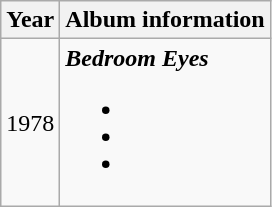<table class="wikitable">
<tr>
<th>Year</th>
<th>Album information</th>
</tr>
<tr>
<td>1978</td>
<td><strong><em>Bedroom Eyes</em></strong><br><ul><li></li><li></li><li></li></ul></td>
</tr>
</table>
